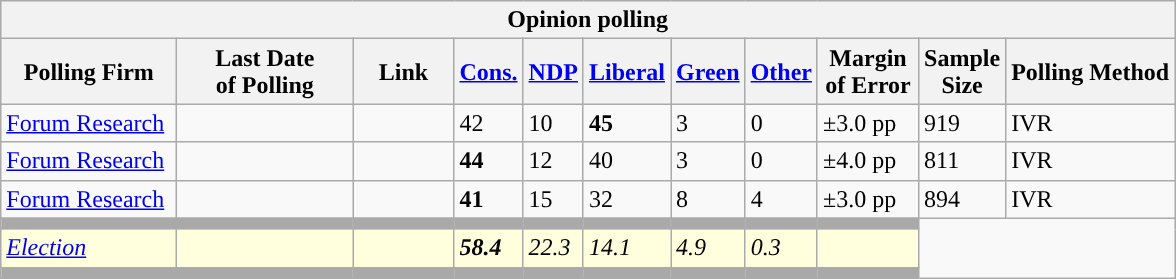<table class="wikitable collapsible sortable collapsed">
<tr style="background:#e9e9e9;">
<th style="width:640px,;" colspan="11">Opinion polling</th>
</tr>
<tr style="background:#e9e9e9;">
<th style="width:110px">Polling Firm</th>
<th style="width:110px">Last Date<br>of Polling</th>
<th style="width:60px" class="unsortable">Link</th>
<th style="background-color:"><a href='#'>Cons.</a></th>
<th style="background-color:"><a href='#'>NDP</a></th>
<th style="background-color:"><a href='#'>Liberal</a></th>
<th style="background-color:"><a href='#'>Green</a></th>
<th style="background-color:"><a href='#'>Other</a></th>
<th style="width:60px;" class=unsortable>Margin<br>of Error</th>
<th style="width:50px;" class=unsortable>Sample<br>Size</th>
<th class=unsortable>Polling Method</th>
</tr>
<tr>
<td><a href='#'>Forum Research</a></td>
<td></td>
<td></td>
<td>42</td>
<td>10</td>
<td><strong>45</strong></td>
<td>3</td>
<td>0</td>
<td>±3.0 pp</td>
<td>919</td>
<td>IVR</td>
</tr>
<tr>
<td><a href='#'>Forum Research</a></td>
<td></td>
<td></td>
<td><strong>44</strong></td>
<td>12</td>
<td>40</td>
<td>3</td>
<td>0</td>
<td>±4.0 pp</td>
<td>811</td>
<td>IVR</td>
</tr>
<tr>
<td><a href='#'>Forum Research</a></td>
<td></td>
<td></td>
<td><strong>41</strong></td>
<td>15</td>
<td>32</td>
<td>8</td>
<td>4</td>
<td>±3.0 pp</td>
<td>894</td>
<td>IVR</td>
</tr>
<tr style="background:Darkgrey;">
<td></td>
<td></td>
<td></td>
<td></td>
<td></td>
<td></td>
<td></td>
<td></td>
<td></td>
</tr>
<tr>
<td style="background:#ffd;"><em><a href='#'>Election</a></em></td>
<td style="background:#ffd;"></td>
<td style="background:#ffd;"></td>
<td style="background:#ffd;"><strong><em>58.4</em></strong></td>
<td style="background:#ffd;"><em>22.3</em></td>
<td style="background:#ffd;"><em>14.1</em></td>
<td style="background:#ffd;"><em>4.9</em></td>
<td style="background:#ffd;"><em>0.3</em></td>
<td style="background:#ffd;"></td>
</tr>
<tr style="background:Darkgrey;">
<td></td>
<td></td>
<td></td>
<td></td>
<td></td>
<td></td>
<td></td>
<td></td>
<td></td>
</tr>
</table>
